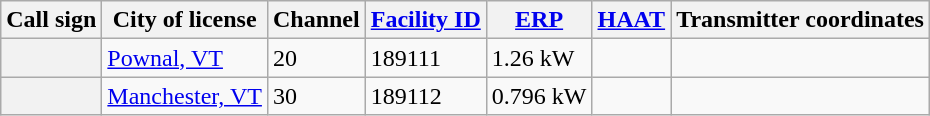<table class="wikitable">
<tr>
<th scope = "col">Call sign</th>
<th scope = "col">City of license</th>
<th scope = "col">Channel</th>
<th scope = "col"><a href='#'>Facility ID</a></th>
<th scope = "col"><a href='#'>ERP</a></th>
<th scope = "col"><a href='#'>HAAT</a></th>
<th scope = "col" class="unsortable">Transmitter coordinates</th>
</tr>
<tr>
<th scope = "row"></th>
<td><a href='#'>Pownal, VT</a></td>
<td>20</td>
<td>189111</td>
<td>1.26 kW</td>
<td></td>
<td></td>
</tr>
<tr>
<th scope = "row"></th>
<td><a href='#'>Manchester, VT</a></td>
<td>30</td>
<td>189112</td>
<td>0.796 kW</td>
<td></td>
<td></td>
</tr>
</table>
